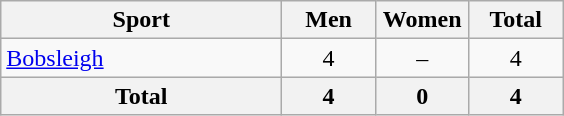<table class="wikitable sortable" style="text-align:center;">
<tr>
<th width=180>Sport</th>
<th width=55>Men</th>
<th width=55>Women</th>
<th width=55>Total</th>
</tr>
<tr>
<td align=left><a href='#'>Bobsleigh</a></td>
<td>4</td>
<td>–</td>
<td>4</td>
</tr>
<tr>
<th>Total</th>
<th>4</th>
<th>0</th>
<th>4</th>
</tr>
</table>
